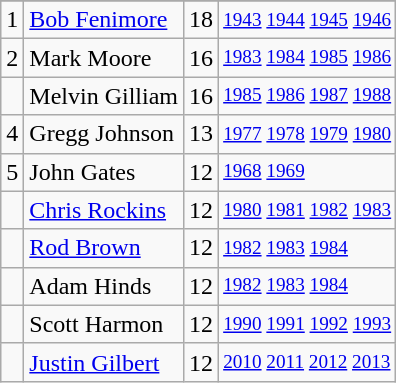<table class="wikitable">
<tr>
</tr>
<tr>
<td>1</td>
<td><a href='#'>Bob Fenimore</a></td>
<td>18</td>
<td style="font-size:80%;"><a href='#'>1943</a> <a href='#'>1944</a> <a href='#'>1945</a> <a href='#'>1946</a></td>
</tr>
<tr>
<td>2</td>
<td>Mark Moore</td>
<td>16</td>
<td style="font-size:80%;"><a href='#'>1983</a> <a href='#'>1984</a> <a href='#'>1985</a> <a href='#'>1986</a></td>
</tr>
<tr>
<td></td>
<td>Melvin Gilliam</td>
<td>16</td>
<td style="font-size:80%;"><a href='#'>1985</a> <a href='#'>1986</a> <a href='#'>1987</a> <a href='#'>1988</a></td>
</tr>
<tr>
<td>4</td>
<td>Gregg Johnson</td>
<td>13</td>
<td style="font-size:80%;"><a href='#'>1977</a> <a href='#'>1978</a> <a href='#'>1979</a> <a href='#'>1980</a></td>
</tr>
<tr>
<td>5</td>
<td>John Gates</td>
<td>12</td>
<td style="font-size:80%;"><a href='#'>1968</a> <a href='#'>1969</a></td>
</tr>
<tr>
<td></td>
<td><a href='#'>Chris Rockins</a></td>
<td>12</td>
<td style="font-size:80%;"><a href='#'>1980</a> <a href='#'>1981</a> <a href='#'>1982</a> <a href='#'>1983</a></td>
</tr>
<tr>
<td></td>
<td><a href='#'>Rod Brown</a></td>
<td>12</td>
<td style="font-size:80%;"><a href='#'>1982</a> <a href='#'>1983</a> <a href='#'>1984</a></td>
</tr>
<tr>
<td></td>
<td>Adam Hinds</td>
<td>12</td>
<td style="font-size:80%;"><a href='#'>1982</a> <a href='#'>1983</a> <a href='#'>1984</a></td>
</tr>
<tr>
<td></td>
<td>Scott Harmon</td>
<td>12</td>
<td style="font-size:80%;"><a href='#'>1990</a> <a href='#'>1991</a> <a href='#'>1992</a> <a href='#'>1993</a></td>
</tr>
<tr>
<td></td>
<td><a href='#'>Justin Gilbert</a></td>
<td>12</td>
<td style="font-size:80%;"><a href='#'>2010</a> <a href='#'>2011</a> <a href='#'>2012</a> <a href='#'>2013</a></td>
</tr>
</table>
